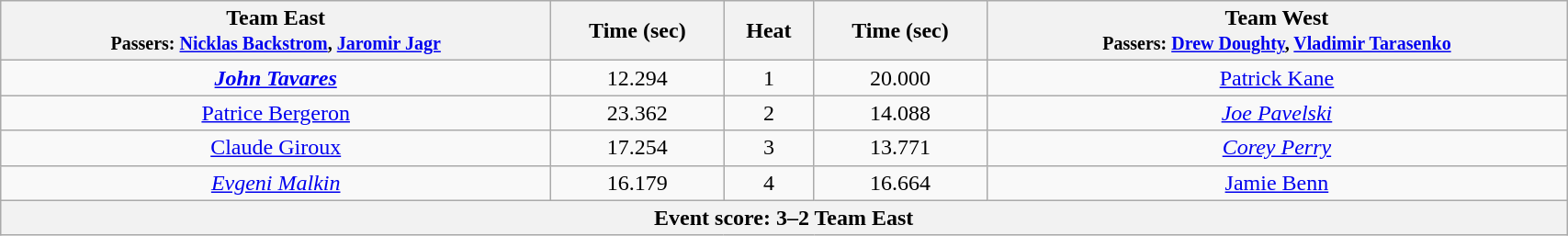<table width="90%" class="wikitable">
<tr align="center">
<th>Team East <br> <small>Passers: <a href='#'>Nicklas Backstrom</a>, <a href='#'>Jaromir Jagr</a></small></th>
<th>Time (sec)</th>
<th>Heat</th>
<th>Time (sec)</th>
<th>Team West <br> <small>Passers: <a href='#'>Drew Doughty</a>, <a href='#'>Vladimir Tarasenko</a></small></th>
</tr>
<tr align="center">
<td><strong><em><a href='#'>John Tavares</a></em></strong></td>
<td>12.294</td>
<td>1</td>
<td>20.000</td>
<td><a href='#'>Patrick Kane</a></td>
</tr>
<tr align="center">
<td><a href='#'>Patrice Bergeron</a></td>
<td>23.362</td>
<td>2</td>
<td>14.088</td>
<td><em><a href='#'>Joe Pavelski</a></em></td>
</tr>
<tr align="center">
<td><a href='#'>Claude Giroux</a></td>
<td>17.254</td>
<td>3</td>
<td>13.771</td>
<td><em><a href='#'>Corey Perry</a></em></td>
</tr>
<tr align="center">
<td><em><a href='#'>Evgeni Malkin</a></em></td>
<td>16.179</td>
<td>4</td>
<td>16.664</td>
<td><a href='#'>Jamie Benn</a></td>
</tr>
<tr align="center">
<th colspan="5">Event score: 3–2 Team East</th>
</tr>
</table>
